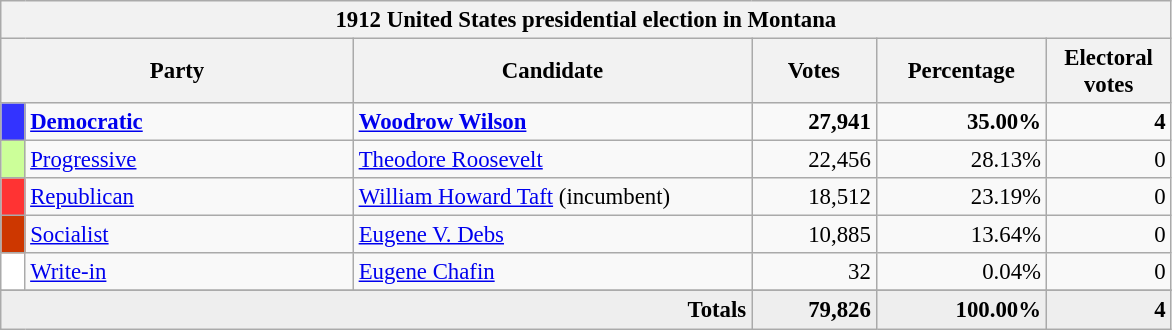<table class="wikitable" style="font-size: 95%;">
<tr>
<th colspan="6">1912 United States presidential election in Montana</th>
</tr>
<tr>
<th colspan="2" style="width: 15em">Party</th>
<th style="width: 17em">Candidate</th>
<th style="width: 5em">Votes</th>
<th style="width: 7em">Percentage</th>
<th style="width: 5em">Electoral votes</th>
</tr>
<tr>
<th style="background-color:#3333FF; width: 3px"></th>
<td style="width: 130px"><strong><a href='#'>Democratic</a></strong></td>
<td><strong><a href='#'>Woodrow Wilson</a></strong></td>
<td align="right"><strong>27,941</strong></td>
<td align="right"><strong>35.00%</strong></td>
<td align="right"><strong>4</strong></td>
</tr>
<tr>
<th style="background-color:#CCFF99; width: 3px"></th>
<td style="width: 130px"><a href='#'>Progressive</a></td>
<td><a href='#'>Theodore Roosevelt</a></td>
<td align="right">22,456</td>
<td align="right">28.13%</td>
<td align="right">0</td>
</tr>
<tr>
<th style="background-color:#FF3333; width: 3px"></th>
<td style="width: 130px"><a href='#'>Republican</a></td>
<td><a href='#'>William Howard Taft</a> (incumbent)</td>
<td align="right">18,512</td>
<td align="right">23.19%</td>
<td align="right">0</td>
</tr>
<tr>
<th style="background-color:#CD3700; width: 3px"></th>
<td style="width: 130px"><a href='#'>Socialist</a></td>
<td><a href='#'>Eugene V. Debs</a></td>
<td align="right">10,885</td>
<td align="right">13.64%</td>
<td align="right">0</td>
</tr>
<tr>
<th style="background-color:#FFFFFF; width: 3px"></th>
<td style="width: 130px"><a href='#'>Write-in</a></td>
<td><a href='#'>Eugene Chafin</a></td>
<td align="right">32</td>
<td align="right">0.04%</td>
<td align="right">0</td>
</tr>
<tr>
</tr>
<tr bgcolor="#EEEEEE">
<td colspan="3" align="right"><strong>Totals</strong></td>
<td align="right"><strong>79,826</strong></td>
<td align="right"><strong>100.00%</strong></td>
<td align="right"><strong>4</strong></td>
</tr>
</table>
